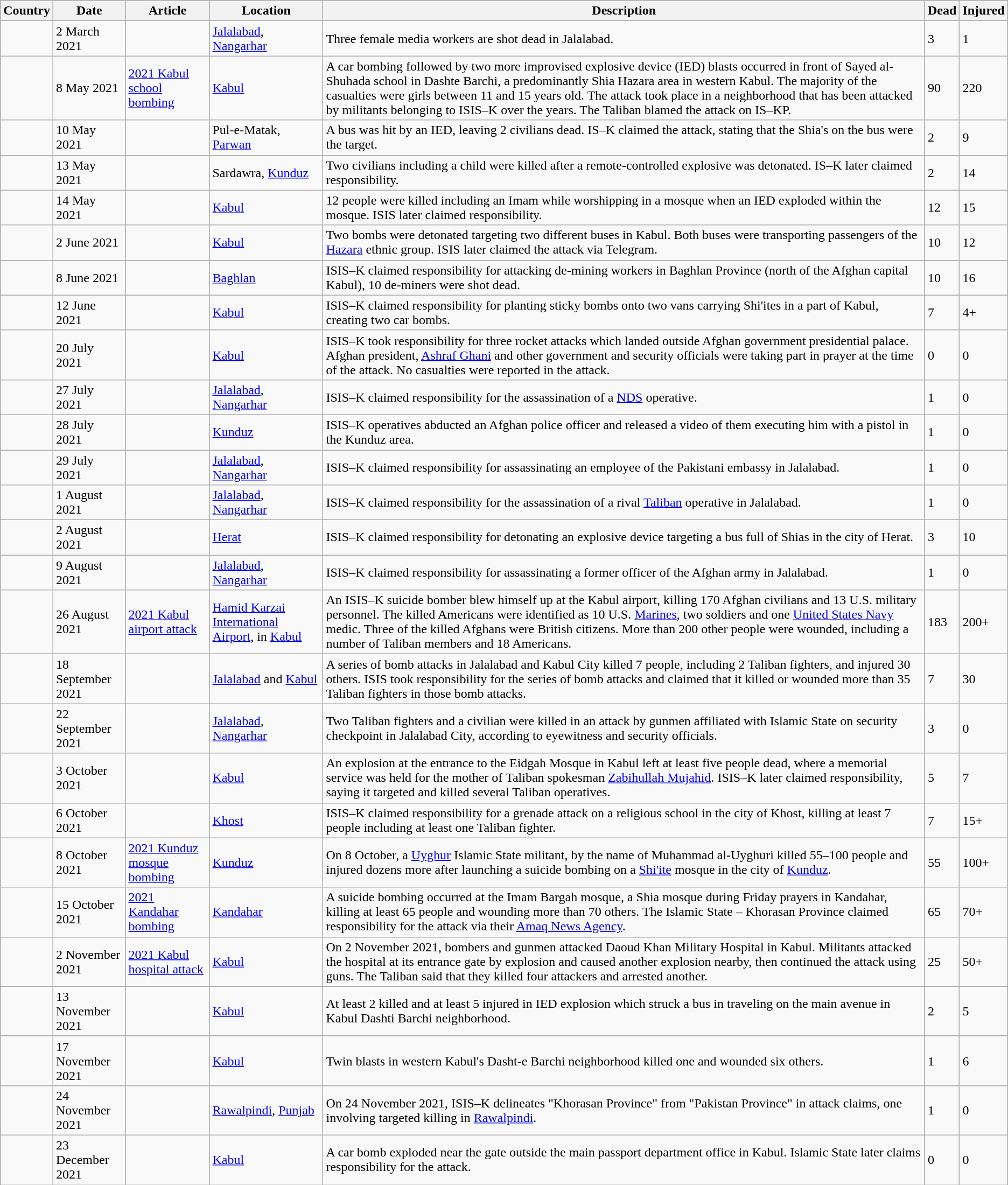<table class="wikitable sortable mw-collapsible">
<tr>
<th>Country</th>
<th>Date</th>
<th>Article</th>
<th>Location</th>
<th class="unsortable">Description</th>
<th data-sort-type="number">Dead</th>
<th data-sort-type="number">Injured</th>
</tr>
<tr>
<td></td>
<td>2 March 2021</td>
<td></td>
<td><a href='#'>Jalalabad</a>, <a href='#'>Nangarhar</a></td>
<td>Three female media workers are shot dead in Jalalabad.</td>
<td>3</td>
<td>1</td>
</tr>
<tr>
<td></td>
<td>8 May 2021</td>
<td><a href='#'>2021 Kabul school bombing</a></td>
<td><a href='#'>Kabul</a></td>
<td>A car bombing followed by two more improvised explosive device (IED) blasts occurred in front of Sayed al-Shuhada school in Dashte Barchi, a predominantly Shia Hazara area in western Kabul. The majority of the casualties were girls between 11 and 15 years old. The attack took place in a neighborhood that has been attacked by militants belonging to ISIS–K over the years. The Taliban blamed the attack on IS–KP.</td>
<td>90</td>
<td>220</td>
</tr>
<tr>
<td></td>
<td>10 May 2021</td>
<td></td>
<td>Pul-e-Matak, <a href='#'>Parwan</a></td>
<td>A bus was hit by an IED, leaving 2 civilians dead. IS–K claimed the attack, stating that the Shia's on the bus were the target.</td>
<td>2</td>
<td>9</td>
</tr>
<tr>
<td></td>
<td>13 May 2021</td>
<td></td>
<td>Sardawra, <a href='#'>Kunduz</a></td>
<td>Two civilians including a child were killed after a remote-controlled explosive was detonated. IS–K later claimed responsibility.</td>
<td>2</td>
<td>14</td>
</tr>
<tr>
<td></td>
<td>14 May 2021</td>
<td></td>
<td><a href='#'>Kabul</a></td>
<td>12 people were killed including an Imam while worshipping in a mosque when an IED exploded within the mosque. ISIS later claimed responsibility.</td>
<td>12</td>
<td>15</td>
</tr>
<tr>
<td></td>
<td>2 June 2021</td>
<td></td>
<td><a href='#'>Kabul</a></td>
<td>Two bombs were detonated targeting two different buses in Kabul. Both buses were transporting passengers of the <a href='#'>Hazara</a> ethnic group. ISIS later claimed the attack via Telegram.</td>
<td>10</td>
<td>12</td>
</tr>
<tr>
<td></td>
<td>8 June 2021</td>
<td></td>
<td><a href='#'>Baghlan</a></td>
<td>ISIS–K claimed responsibility for attacking de-mining workers in Baghlan Province (north of the Afghan capital Kabul), 10 de-miners were shot dead.</td>
<td>10</td>
<td>16</td>
</tr>
<tr>
<td></td>
<td>12 June 2021</td>
<td></td>
<td><a href='#'>Kabul</a></td>
<td>ISIS–K claimed responsibility for planting sticky bombs onto two vans carrying Shi'ites in a part of Kabul, creating two car bombs.</td>
<td>7</td>
<td>4+</td>
</tr>
<tr>
<td></td>
<td>20 July 2021</td>
<td></td>
<td><a href='#'>Kabul</a></td>
<td>ISIS–K took responsibility for three rocket attacks which landed outside Afghan government presidential palace. Afghan president, <a href='#'>Ashraf Ghani</a> and other government and security officials were taking part in prayer at the time of the attack. No casualties were reported in the attack.</td>
<td>0</td>
<td>0</td>
</tr>
<tr>
<td></td>
<td>27 July 2021</td>
<td></td>
<td><a href='#'>Jalalabad</a>, <a href='#'>Nangarhar</a></td>
<td>ISIS–K claimed responsibility for the assassination of a <a href='#'>NDS</a> operative.</td>
<td>1</td>
<td>0</td>
</tr>
<tr>
<td></td>
<td>28 July 2021</td>
<td></td>
<td><a href='#'>Kunduz</a></td>
<td>ISIS–K operatives abducted an Afghan police officer and released a video of them executing him with a pistol in the Kunduz area.</td>
<td>1</td>
<td>0</td>
</tr>
<tr>
<td></td>
<td>29 July 2021</td>
<td></td>
<td><a href='#'>Jalalabad</a>, <a href='#'>Nangarhar</a></td>
<td>ISIS–K claimed responsibility for assassinating an employee of the Pakistani embassy in Jalalabad.</td>
<td>1</td>
<td>0</td>
</tr>
<tr>
<td></td>
<td>1 August 2021</td>
<td></td>
<td><a href='#'>Jalalabad</a>, <a href='#'>Nangarhar</a></td>
<td>ISIS–K claimed responsibility for the assassination of a rival <a href='#'>Taliban</a> operative in Jalalabad.</td>
<td>1</td>
<td>0</td>
</tr>
<tr>
<td></td>
<td>2 August 2021</td>
<td></td>
<td><a href='#'>Herat</a></td>
<td>ISIS–K claimed responsibility for detonating an explosive device targeting a bus full of Shias in the city of Herat.</td>
<td>3</td>
<td>10</td>
</tr>
<tr>
<td></td>
<td>9 August 2021</td>
<td></td>
<td><a href='#'>Jalalabad</a>, <a href='#'>Nangarhar</a></td>
<td>ISIS–K claimed responsibility for assassinating a former officer of the Afghan army in Jalalabad.</td>
<td>1</td>
<td>0</td>
</tr>
<tr>
<td></td>
<td>26 August 2021</td>
<td><a href='#'>2021 Kabul airport attack</a></td>
<td><a href='#'>Hamid Karzai International Airport</a>, in <a href='#'>Kabul</a></td>
<td>An ISIS–K suicide bomber blew himself up at the Kabul airport, killing 170 Afghan civilians and 13 U.S. military personnel. The killed Americans were identified as 10 U.S. <a href='#'>Marines</a>, two soldiers and one <a href='#'>United States Navy</a> medic. Three of the killed Afghans were British citizens. More than 200 other people were wounded, including a number of Taliban members and 18 Americans.</td>
<td>183</td>
<td>200+</td>
</tr>
<tr>
<td></td>
<td>18 September 2021</td>
<td></td>
<td><a href='#'>Jalalabad</a> and <a href='#'>Kabul</a></td>
<td>A series of bomb attacks in Jalalabad and Kabul City killed 7 people, including 2 Taliban fighters, and injured 30 others. ISIS took responsibility for the series of bomb attacks and claimed that it killed or wounded more than 35 Taliban fighters in those bomb attacks.</td>
<td>7</td>
<td>30</td>
</tr>
<tr>
<td></td>
<td>22 September 2021</td>
<td></td>
<td><a href='#'>Jalalabad</a>, <a href='#'>Nangarhar</a></td>
<td>Two Taliban fighters and a civilian were killed in an attack by gunmen affiliated with Islamic State on security checkpoint in Jalalabad City, according to eyewitness and security officials.</td>
<td>3</td>
<td>0</td>
</tr>
<tr>
<td></td>
<td>3 October 2021</td>
<td></td>
<td><a href='#'>Kabul</a></td>
<td>An explosion at the entrance to the Eidgah Mosque in Kabul left at least five people dead, where a memorial service was held for the mother of Taliban spokesman <a href='#'>Zabihullah Mujahid</a>. ISIS–K later claimed responsibility, saying it targeted and killed several Taliban operatives.</td>
<td>5</td>
<td>7</td>
</tr>
<tr>
<td></td>
<td>6 October 2021</td>
<td></td>
<td><a href='#'>Khost</a></td>
<td>ISIS–K claimed responsibility for a grenade attack on a religious school in the city of Khost, killing at least 7 people including at least one Taliban fighter.</td>
<td>7</td>
<td>15+</td>
</tr>
<tr>
<td></td>
<td>8 October 2021</td>
<td><a href='#'>2021 Kunduz mosque bombing</a></td>
<td><a href='#'>Kunduz</a></td>
<td>On 8 October, a <a href='#'>Uyghur</a> Islamic State militant, by the name of Muhammad al-Uyghuri killed 55–100 people and injured dozens more after launching a suicide bombing on a <a href='#'>Shi'ite</a> mosque in the city of <a href='#'>Kunduz</a>.</td>
<td>55</td>
<td>100+</td>
</tr>
<tr>
<td></td>
<td>15 October 2021</td>
<td><a href='#'>2021 Kandahar bombing</a></td>
<td><a href='#'>Kandahar</a></td>
<td>A suicide bombing occurred at the Imam Bargah mosque, a Shia mosque during Friday prayers in Kandahar, killing at least 65 people and wounding more than 70 others. The Islamic State – Khorasan Province claimed responsibility for the attack via their <a href='#'>Amaq News Agency</a>.</td>
<td>65</td>
<td>70+</td>
</tr>
<tr>
<td></td>
<td>2 November 2021</td>
<td><a href='#'>2021 Kabul hospital attack</a></td>
<td><a href='#'>Kabul</a></td>
<td>On 2 November 2021, bombers and gunmen attacked Daoud Khan Military Hospital in Kabul. Militants attacked the hospital at its entrance gate by explosion and caused another explosion nearby, then continued the attack using guns. The Taliban said that they killed four attackers and arrested another.</td>
<td>25</td>
<td>50+</td>
</tr>
<tr>
<td></td>
<td>13 November 2021</td>
<td></td>
<td><a href='#'>Kabul</a></td>
<td>At least 2 killed and at least 5 injured in IED explosion which struck a bus in traveling on the main avenue in Kabul Dashti Barchi neighborhood.</td>
<td>2</td>
<td>5</td>
</tr>
<tr>
<td></td>
<td>17 November 2021</td>
<td></td>
<td><a href='#'>Kabul</a></td>
<td>Twin blasts in western Kabul's Dasht-e Barchi neighborhood killed one and wounded six others.</td>
<td>1</td>
<td>6</td>
</tr>
<tr>
<td></td>
<td>24 November 2021</td>
<td></td>
<td><a href='#'>Rawalpindi</a>, <a href='#'>Punjab</a></td>
<td>On 24 November 2021, ISIS–K delineates "Khorasan Province" from "Pakistan Province" in attack claims, one involving targeted killing in <a href='#'>Rawalpindi</a>.</td>
<td>1</td>
<td>0</td>
</tr>
<tr>
<td></td>
<td>23 December 2021</td>
<td></td>
<td><a href='#'>Kabul</a></td>
<td>A car bomb exploded near the gate outside the main passport department office in Kabul. Islamic State later claims responsibility for the attack.</td>
<td>0</td>
<td>0</td>
</tr>
</table>
